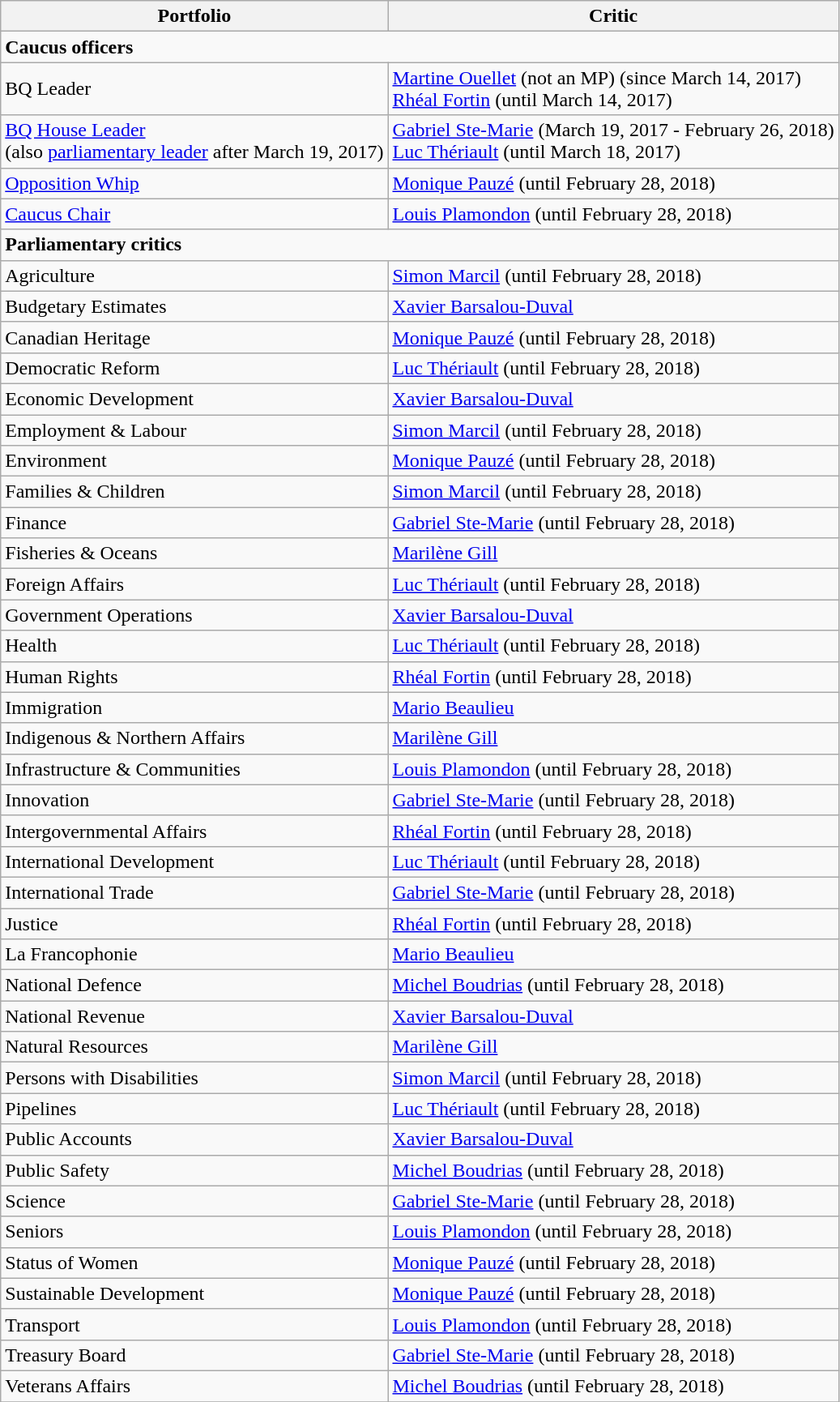<table class="wikitable">
<tr>
<th>Portfolio</th>
<th>Critic</th>
</tr>
<tr>
<td colspan="2"><strong>Caucus officers</strong></td>
</tr>
<tr>
<td>BQ Leader</td>
<td><a href='#'>Martine Ouellet</a> (not an MP) (since March 14, 2017)<br><a href='#'>Rhéal Fortin</a> (until March 14, 2017)</td>
</tr>
<tr>
<td><a href='#'>BQ House Leader</a><br>(also <a href='#'>parliamentary leader</a> after March 19, 2017)</td>
<td><a href='#'>Gabriel Ste-Marie</a> (March 19, 2017 - February 26, 2018)<br><a href='#'>Luc Thériault</a> (until March 18, 2017)</td>
</tr>
<tr>
<td><a href='#'>Opposition Whip</a></td>
<td><a href='#'>Monique Pauzé</a> (until February 28, 2018)</td>
</tr>
<tr>
<td><a href='#'>Caucus Chair</a></td>
<td><a href='#'>Louis Plamondon</a> (until February 28, 2018)</td>
</tr>
<tr>
<td colspan="2"><strong>Parliamentary critics</strong></td>
</tr>
<tr>
<td>Agriculture</td>
<td><a href='#'>Simon Marcil</a> (until February 28, 2018)</td>
</tr>
<tr>
<td>Budgetary Estimates</td>
<td><a href='#'>Xavier Barsalou-Duval</a></td>
</tr>
<tr>
<td>Canadian Heritage</td>
<td><a href='#'>Monique Pauzé</a> (until February 28, 2018)</td>
</tr>
<tr>
<td>Democratic Reform</td>
<td><a href='#'>Luc Thériault</a> (until February 28, 2018)</td>
</tr>
<tr>
<td>Economic Development</td>
<td><a href='#'>Xavier Barsalou-Duval</a></td>
</tr>
<tr>
<td>Employment & Labour</td>
<td><a href='#'>Simon Marcil</a> (until February 28, 2018)</td>
</tr>
<tr>
<td>Environment</td>
<td><a href='#'>Monique Pauzé</a> (until February 28, 2018)</td>
</tr>
<tr>
<td>Families & Children</td>
<td><a href='#'>Simon Marcil</a> (until February 28, 2018)</td>
</tr>
<tr>
<td>Finance</td>
<td><a href='#'>Gabriel Ste-Marie</a> (until February 28, 2018)</td>
</tr>
<tr>
<td>Fisheries & Oceans</td>
<td><a href='#'>Marilène Gill</a></td>
</tr>
<tr>
<td>Foreign Affairs</td>
<td><a href='#'>Luc Thériault</a> (until February 28, 2018)</td>
</tr>
<tr>
<td>Government Operations</td>
<td><a href='#'>Xavier Barsalou-Duval</a></td>
</tr>
<tr>
<td>Health</td>
<td><a href='#'>Luc Thériault</a> (until February 28, 2018)</td>
</tr>
<tr>
<td>Human Rights</td>
<td><a href='#'>Rhéal Fortin</a> (until February 28, 2018)</td>
</tr>
<tr>
<td>Immigration</td>
<td><a href='#'>Mario Beaulieu</a></td>
</tr>
<tr>
<td>Indigenous & Northern Affairs</td>
<td><a href='#'>Marilène Gill</a></td>
</tr>
<tr>
<td>Infrastructure & Communities</td>
<td><a href='#'>Louis Plamondon</a> (until February 28, 2018)</td>
</tr>
<tr>
<td>Innovation</td>
<td><a href='#'>Gabriel Ste-Marie</a> (until February 28, 2018)</td>
</tr>
<tr>
<td>Intergovernmental Affairs</td>
<td><a href='#'>Rhéal Fortin</a> (until February 28, 2018)</td>
</tr>
<tr>
<td>International Development</td>
<td><a href='#'>Luc Thériault</a> (until February 28, 2018)</td>
</tr>
<tr>
<td>International Trade</td>
<td><a href='#'>Gabriel Ste-Marie</a> (until February 28, 2018)</td>
</tr>
<tr>
<td>Justice</td>
<td><a href='#'>Rhéal Fortin</a> (until February 28, 2018)</td>
</tr>
<tr>
<td>La Francophonie</td>
<td><a href='#'>Mario Beaulieu</a></td>
</tr>
<tr>
<td>National Defence</td>
<td><a href='#'>Michel Boudrias</a> (until February 28, 2018)</td>
</tr>
<tr>
<td>National Revenue</td>
<td><a href='#'>Xavier Barsalou-Duval</a></td>
</tr>
<tr>
<td>Natural Resources</td>
<td><a href='#'>Marilène Gill</a></td>
</tr>
<tr>
<td>Persons with Disabilities</td>
<td><a href='#'>Simon Marcil</a> (until February 28, 2018)</td>
</tr>
<tr>
<td>Pipelines</td>
<td><a href='#'>Luc Thériault</a> (until February 28, 2018)</td>
</tr>
<tr>
<td>Public Accounts</td>
<td><a href='#'>Xavier Barsalou-Duval</a></td>
</tr>
<tr>
<td>Public Safety</td>
<td><a href='#'>Michel Boudrias</a> (until February 28, 2018)</td>
</tr>
<tr>
<td>Science</td>
<td><a href='#'>Gabriel Ste-Marie</a> (until February 28, 2018)</td>
</tr>
<tr>
<td>Seniors</td>
<td><a href='#'>Louis Plamondon</a> (until February 28, 2018)</td>
</tr>
<tr>
<td>Status of Women</td>
<td><a href='#'>Monique Pauzé</a> (until February 28, 2018)</td>
</tr>
<tr>
<td>Sustainable Development</td>
<td><a href='#'>Monique Pauzé</a> (until February 28, 2018)</td>
</tr>
<tr>
<td>Transport</td>
<td><a href='#'>Louis Plamondon</a> (until February 28, 2018)</td>
</tr>
<tr>
<td>Treasury Board</td>
<td><a href='#'>Gabriel Ste-Marie</a> (until February 28, 2018)</td>
</tr>
<tr>
<td>Veterans Affairs</td>
<td><a href='#'>Michel Boudrias</a> (until February 28, 2018)</td>
</tr>
<tr>
</tr>
</table>
